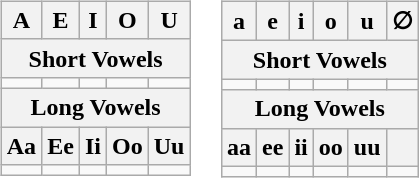<table>
<tr style="vertical-align: top;">
<td><br><table class="wikitable" style="text-align:center;">
<tr>
<th>A</th>
<th>E</th>
<th>I</th>
<th>O</th>
<th>U</th>
</tr>
<tr>
<th colspan="5">Short Vowels</th>
</tr>
<tr dir="rtl">
<td><span></span></td>
<td><span></span></td>
<td><span></span></td>
<td><span></span></td>
<td><span></span></td>
</tr>
<tr>
<th colspan="5">Long Vowels</th>
</tr>
<tr>
<th>Aa</th>
<th>Ee</th>
<th>Ii</th>
<th>Oo</th>
<th>Uu</th>
</tr>
<tr dir="rtl">
<td><span></span></td>
<td><span></span></td>
<td><span></span></td>
<td><span></span></td>
<td><span></span></td>
</tr>
</table>
</td>
<td><br><table class="wikitable" style="text-align:center;">
<tr>
<th>a</th>
<th>e</th>
<th>i</th>
<th>o</th>
<th>u</th>
<th>∅</th>
</tr>
<tr>
<th colspan="6">Short Vowels</th>
</tr>
<tr dir="rtl">
<td><span></span></td>
<td><span></span></td>
<td><span></span></td>
<td><span></span></td>
<td><span></span></td>
<td><span></span></td>
</tr>
<tr>
<th colspan="6">Long Vowels</th>
</tr>
<tr>
<th>aa</th>
<th>ee</th>
<th>ii</th>
<th>oo</th>
<th>uu</th>
<th></th>
</tr>
<tr dir="rtl">
<td><span></span></td>
<td><span></span></td>
<td><span></span></td>
<td><span></span></td>
<td><span></span></td>
</tr>
</table>
</td>
</tr>
</table>
